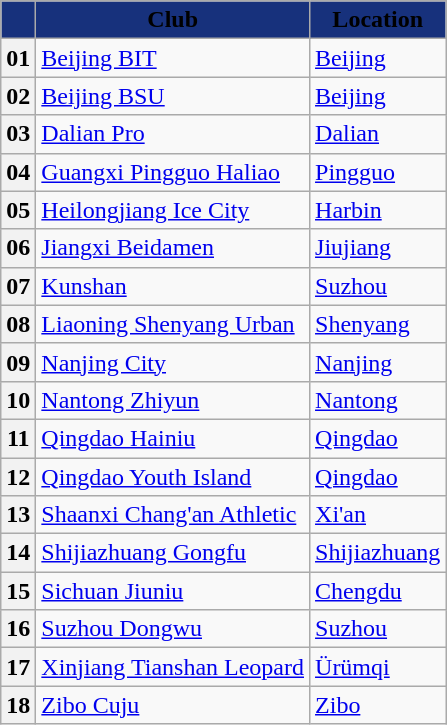<table class="wikitable sortable" style="text-align:left">
<tr>
<th style="background:#17317c;"></th>
<th style="background:#17317c;"><span>Club</span></th>
<th style="background:#17317c;"><span>Location</span></th>
</tr>
<tr>
<th>01</th>
<td><a href='#'>Beijing BIT</a></td>
<td><a href='#'>Beijing</a></td>
</tr>
<tr>
<th>02</th>
<td><a href='#'>Beijing BSU</a></td>
<td><a href='#'>Beijing</a></td>
</tr>
<tr>
<th>03</th>
<td><a href='#'>Dalian Pro</a></td>
<td><a href='#'>Dalian</a></td>
</tr>
<tr>
<th>04</th>
<td><a href='#'>Guangxi Pingguo Haliao</a></td>
<td><a href='#'>Pingguo</a></td>
</tr>
<tr>
<th>05</th>
<td><a href='#'>Heilongjiang Ice City</a></td>
<td><a href='#'>Harbin</a></td>
</tr>
<tr>
<th>06</th>
<td><a href='#'>Jiangxi Beidamen</a></td>
<td><a href='#'>Jiujiang</a></td>
</tr>
<tr>
<th>07</th>
<td><a href='#'>Kunshan</a></td>
<td><a href='#'>Suzhou</a></td>
</tr>
<tr>
<th>08</th>
<td><a href='#'>Liaoning Shenyang Urban</a></td>
<td><a href='#'>Shenyang</a></td>
</tr>
<tr>
<th>09</th>
<td><a href='#'>Nanjing City</a></td>
<td><a href='#'>Nanjing</a></td>
</tr>
<tr>
<th>10</th>
<td><a href='#'>Nantong Zhiyun</a></td>
<td><a href='#'>Nantong</a></td>
</tr>
<tr>
<th>11</th>
<td><a href='#'>Qingdao Hainiu</a></td>
<td><a href='#'>Qingdao</a></td>
</tr>
<tr>
<th>12</th>
<td><a href='#'>Qingdao Youth Island</a></td>
<td><a href='#'>Qingdao</a></td>
</tr>
<tr>
<th>13</th>
<td><a href='#'>Shaanxi Chang'an Athletic</a></td>
<td><a href='#'>Xi'an</a></td>
</tr>
<tr>
<th>14</th>
<td><a href='#'>Shijiazhuang Gongfu</a></td>
<td><a href='#'>Shijiazhuang</a></td>
</tr>
<tr>
<th>15</th>
<td><a href='#'>Sichuan Jiuniu</a></td>
<td><a href='#'>Chengdu</a></td>
</tr>
<tr>
<th>16</th>
<td><a href='#'>Suzhou Dongwu</a></td>
<td><a href='#'>Suzhou</a></td>
</tr>
<tr>
<th>17</th>
<td><a href='#'>Xinjiang Tianshan Leopard</a></td>
<td><a href='#'>Ürümqi</a></td>
</tr>
<tr>
<th>18</th>
<td><a href='#'>Zibo Cuju</a></td>
<td><a href='#'>Zibo</a></td>
</tr>
</table>
